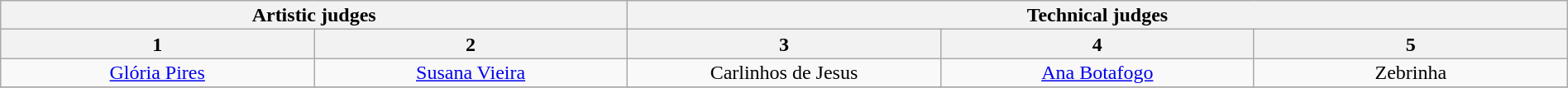<table class="wikitable" style="font-size:100%; line-height:16px; text-align:center" width="100%">
<tr>
<th colspan=2>Artistic judges</th>
<th colspan=3>Technical judges</th>
</tr>
<tr>
<th width="20.0%">1</th>
<th width="20.0%">2</th>
<th width="20.0%">3</th>
<th width="20.0%">4</th>
<th width="20.0%">5</th>
</tr>
<tr>
<td><a href='#'>Glória Pires</a></td>
<td><a href='#'>Susana Vieira</a></td>
<td>Carlinhos de Jesus</td>
<td><a href='#'>Ana Botafogo</a></td>
<td>Zebrinha</td>
</tr>
<tr>
</tr>
</table>
